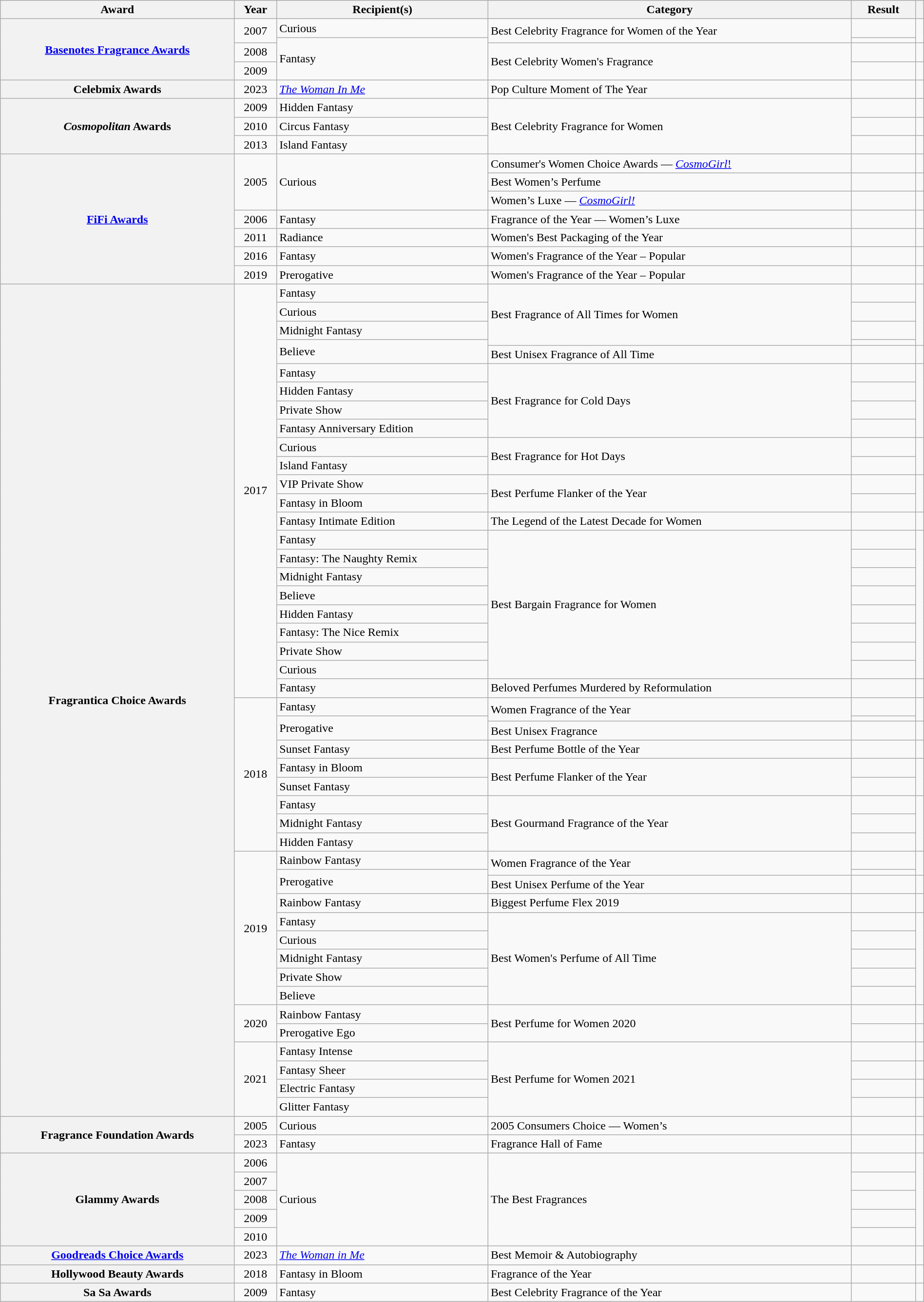<table class="wikitable sortable plainrowheaders" style="width: 100%">
<tr>
<th scope="col">Award</th>
<th scope="col">Year</th>
<th scope="col">Recipient(s)</th>
<th scope="col">Category</th>
<th scope="col" style="width:7%;">Result</th>
<th scope="col" class="unsortable"></th>
</tr>
<tr>
<th scope="row" rowspan="4" style="text-align:center;"><a href='#'><strong>Basenotes Fragrance Awards</strong></a></th>
<td style="text-align:center;" rowspan="2">2007</td>
<td>Curious</td>
<td rowspan="2">Best Celebrity Fragrance for Women of the Year</td>
<td></td>
<td style="text-align:center;" rowspan="2"></td>
</tr>
<tr>
<td rowspan="3">Fantasy</td>
<td></td>
</tr>
<tr>
<td style="text-align:center;">2008</td>
<td rowspan="2">Best Celebrity Women's Fragrance</td>
<td></td>
<td style="text-align:center;"></td>
</tr>
<tr>
<td style="text-align:center;">2009</td>
<td></td>
<td style="text-align:center;"></td>
</tr>
<tr>
<th>Celebmix  Awards</th>
<td style="text-align:center;">2023</td>
<td><em><a href='#'>The Woman In Me</a></em></td>
<td>Pop Culture Moment of The Year</td>
<td></td>
<td></td>
</tr>
<tr>
<th rowspan="3"><em>Cosmopolitan</em> Awards</th>
<td style="text-align:center;">2009</td>
<td>Hidden Fantasy</td>
<td rowspan="3">Best Celebrity Fragrance for Women</td>
<td></td>
<td style="text-align:center;"></td>
</tr>
<tr>
<td style="text-align:center;">2010</td>
<td>Circus Fantasy</td>
<td></td>
<td style="text-align:center;"></td>
</tr>
<tr>
<td style="text-align:center;">2013</td>
<td>Island Fantasy</td>
<td></td>
<td style="text-align:center;"></td>
</tr>
<tr>
<th rowspan="7" scope="row" style="text-align:center;"><strong><a href='#'>FiFi Awards</a></strong></th>
<td rowspan="3" style="text-align:center;">2005</td>
<td rowspan="3">Curious</td>
<td>Consumer's Women Choice Awards — <a href='#'><em>CosmoGirl</em>!</a></td>
<td></td>
<td style="text-align:center;"></td>
</tr>
<tr>
<td>Best Women’s Perfume</td>
<td></td>
<td></td>
</tr>
<tr>
<td>Women’s Luxe — <em><a href='#'>CosmoGirl!</a></em></td>
<td></td>
<td></td>
</tr>
<tr>
<td style="text-align:center;">2006</td>
<td>Fantasy</td>
<td>Fragrance of the Year — Women’s Luxe</td>
<td></td>
<td style="text-align:center;"></td>
</tr>
<tr>
<td style="text-align:center;">2011</td>
<td>Radiance</td>
<td>Women's Best Packaging of the Year</td>
<td></td>
<td style="text-align:center;"></td>
</tr>
<tr>
<td style="text-align:center;">2016</td>
<td>Fantasy</td>
<td>Women's Fragrance of the Year – Popular</td>
<td></td>
<td style="text-align:center;"></td>
</tr>
<tr>
<td style="text-align:center;">2019</td>
<td>Prerogative</td>
<td>Women's Fragrance of the Year – Popular</td>
<td></td>
<td style="text-align:center;"></td>
</tr>
<tr>
<th rowspan="47" style="text-align:center;" scope="row"><strong>Fragrantica Choice Awards</strong></th>
<td style="text-align:center;" rowspan="23">2017</td>
<td>Fantasy</td>
<td rowspan="4">Best Fragrance of All Times for Women</td>
<td></td>
<td style="text-align:center;" rowspan="4"></td>
</tr>
<tr>
<td>Curious</td>
<td></td>
</tr>
<tr>
<td>Midnight Fantasy</td>
<td></td>
</tr>
<tr>
<td rowspan="2">Believe</td>
<td></td>
</tr>
<tr>
<td>Best Unisex Fragrance of All Time</td>
<td></td>
<td style="text-align:center;"></td>
</tr>
<tr>
<td>Fantasy</td>
<td rowspan="4">Best Fragrance for Cold Days</td>
<td></td>
<td style="text-align:center;" rowspan="4"></td>
</tr>
<tr>
<td>Hidden Fantasy</td>
<td></td>
</tr>
<tr>
<td>Private Show</td>
<td></td>
</tr>
<tr>
<td>Fantasy Anniversary Edition</td>
<td></td>
</tr>
<tr>
<td>Curious</td>
<td rowspan="2">Best Fragrance for Hot Days</td>
<td></td>
<td style="text-align:center;" rowspan="2"></td>
</tr>
<tr>
<td>Island Fantasy</td>
<td></td>
</tr>
<tr>
<td>VIP Private Show</td>
<td rowspan="2">Best Perfume Flanker of the Year</td>
<td></td>
<td style="text-align:center;" rowspan="2"></td>
</tr>
<tr>
<td>Fantasy in Bloom</td>
<td></td>
</tr>
<tr>
<td>Fantasy Intimate Edition</td>
<td>The Legend of the Latest Decade for Women</td>
<td></td>
<td style="text-align:center;"></td>
</tr>
<tr>
<td>Fantasy</td>
<td rowspan="8">Best Bargain Fragrance for Women</td>
<td></td>
<td style="text-align:center;" rowspan="8"></td>
</tr>
<tr>
<td>Fantasy: The Naughty Remix</td>
<td></td>
</tr>
<tr>
<td>Midnight Fantasy</td>
<td></td>
</tr>
<tr>
<td>Believe</td>
<td></td>
</tr>
<tr>
<td>Hidden Fantasy</td>
<td></td>
</tr>
<tr>
<td>Fantasy: The Nice Remix</td>
<td></td>
</tr>
<tr>
<td>Private Show</td>
<td></td>
</tr>
<tr>
<td>Curious</td>
<td></td>
</tr>
<tr>
<td>Fantasy</td>
<td>Beloved Perfumes Murdered by Reformulation</td>
<td></td>
<td style="text-align:center;"></td>
</tr>
<tr>
<td style="text-align:center;" rowspan="9">2018</td>
<td>Fantasy</td>
<td rowspan="2">Women Fragrance of the Year</td>
<td></td>
<td style="text-align:center;" rowspan="2"></td>
</tr>
<tr>
<td rowspan="2">Prerogative</td>
<td></td>
</tr>
<tr>
<td>Best Unisex Fragrance</td>
<td></td>
<td style="text-align:center;"></td>
</tr>
<tr>
<td>Sunset Fantasy</td>
<td>Best Perfume Bottle of the Year</td>
<td></td>
<td style="text-align:center;"></td>
</tr>
<tr>
<td>Fantasy in Bloom</td>
<td rowspan="2">Best Perfume Flanker of the Year</td>
<td></td>
<td style="text-align:center;" rowspan="2"></td>
</tr>
<tr>
<td>Sunset Fantasy</td>
<td></td>
</tr>
<tr>
<td>Fantasy</td>
<td rowspan="3">Best Gourmand Fragrance of the Year</td>
<td></td>
<td style="text-align:center;" rowspan="3"></td>
</tr>
<tr>
<td>Midnight Fantasy</td>
<td></td>
</tr>
<tr>
<td>Hidden Fantasy</td>
<td></td>
</tr>
<tr>
<td style="text-align:center;" rowspan="9">2019</td>
<td>Rainbow Fantasy</td>
<td rowspan="2">Women Fragrance of the Year</td>
<td></td>
<td style="text-align:center;" rowspan="2"></td>
</tr>
<tr>
<td rowspan="2">Prerogative</td>
<td></td>
</tr>
<tr>
<td>Best Unisex Perfume of the Year</td>
<td></td>
<td style="text-align:center;"></td>
</tr>
<tr>
<td>Rainbow Fantasy</td>
<td>Biggest Perfume Flex 2019</td>
<td></td>
<td style="text-align:center;"></td>
</tr>
<tr>
<td>Fantasy</td>
<td rowspan="5">Best Women's Perfume of All Time</td>
<td></td>
<td style="text-align:center;" rowspan="5"></td>
</tr>
<tr>
<td>Curious</td>
<td></td>
</tr>
<tr>
<td>Midnight Fantasy</td>
<td></td>
</tr>
<tr>
<td>Private Show</td>
<td></td>
</tr>
<tr>
<td>Believe</td>
<td></td>
</tr>
<tr>
<td rowspan="2" style="text-align:center;">2020</td>
<td>Rainbow Fantasy</td>
<td rowspan="2">Best Perfume for Women 2020</td>
<td></td>
<td></td>
</tr>
<tr>
<td>Prerogative Ego</td>
<td></td>
<td></td>
</tr>
<tr>
<td rowspan="4" style="text-align:center;">2021</td>
<td>Fantasy Intense</td>
<td rowspan="4">Best Perfume for Women 2021</td>
<td></td>
<td></td>
</tr>
<tr>
<td>Fantasy Sheer</td>
<td></td>
<td></td>
</tr>
<tr>
<td>Electric Fantasy</td>
<td></td>
<td></td>
</tr>
<tr>
<td>Glitter Fantasy</td>
<td></td>
<td></td>
</tr>
<tr>
<th rowspan="2" scope="row" style="text-align:center;"><strong>Fragrance Foundation Awards</strong></th>
<td style="text-align:center;">2005</td>
<td>Curious</td>
<td>2005 Consumers Choice — Women’s</td>
<td></td>
<td></td>
</tr>
<tr>
<td style="text-align:center;">2023</td>
<td>Fantasy</td>
<td>Fragrance Hall of Fame</td>
<td></td>
<td></td>
</tr>
<tr>
<th scope="row" rowspan="5" style="text-align:center;"><strong>Glammy Awards</strong></th>
<td style="text-align:center;">2006</td>
<td rowspan="5">Curious</td>
<td rowspan="5">The Best Fragrances</td>
<td></td>
<td rowspan="5" style="text-align:center;"></td>
</tr>
<tr>
<td style="text-align:center;">2007</td>
<td></td>
</tr>
<tr>
<td style="text-align:center;">2008</td>
<td></td>
</tr>
<tr>
<td style="text-align:center;">2009</td>
<td></td>
</tr>
<tr>
<td style="text-align:center;">2010</td>
<td></td>
</tr>
<tr>
<th scope="row" style="text-align:center;"><strong><a href='#'>Goodreads Choice Awards</a></strong></th>
<td style="text-align:center;">2023</td>
<td><em><a href='#'>The Woman in Me</a></em></td>
<td>Best Memoir & Autobiography</td>
<td></td>
<td></td>
</tr>
<tr>
<th scope="row" style="text-align:center;"><strong>Hollywood Beauty Awards</strong></th>
<td style="text-align:center;">2018</td>
<td>Fantasy in Bloom</td>
<td>Fragrance of the Year</td>
<td></td>
<td style="text-align:center;"></td>
</tr>
<tr>
<th scope="row" style="text-align:center;"><strong>Sa Sa Awards</strong></th>
<td style="text-align:center;">2009</td>
<td>Fantasy</td>
<td>Best Celebrity Fragrance of the Year</td>
<td></td>
<td></td>
</tr>
</table>
